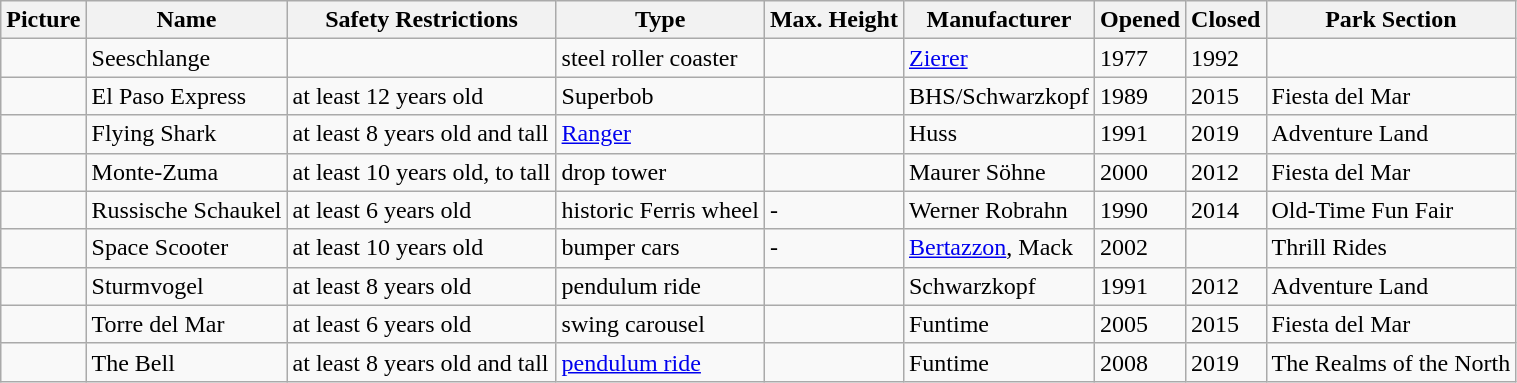<table class="wikitable">
<tr>
<th>Picture</th>
<th>Name</th>
<th>Safety Restrictions</th>
<th>Type</th>
<th>Max. Height</th>
<th>Manufacturer</th>
<th>Opened</th>
<th>Closed</th>
<th>Park Section</th>
</tr>
<tr>
<td></td>
<td>Seeschlange</td>
<td></td>
<td>steel roller coaster</td>
<td></td>
<td><a href='#'>Zierer</a></td>
<td>1977</td>
<td>1992</td>
<td></td>
</tr>
<tr>
<td></td>
<td>El Paso Express</td>
<td>at least 12 years old</td>
<td>Superbob</td>
<td></td>
<td>BHS/Schwarzkopf</td>
<td>1989</td>
<td>2015</td>
<td>Fiesta del Mar</td>
</tr>
<tr>
<td></td>
<td>Flying Shark</td>
<td>at least 8 years old and tall</td>
<td><a href='#'>Ranger</a></td>
<td></td>
<td>Huss</td>
<td>1991</td>
<td>2019</td>
<td>Adventure Land</td>
</tr>
<tr>
<td></td>
<td>Monte-Zuma</td>
<td>at least 10 years old,  to  tall</td>
<td>drop tower</td>
<td></td>
<td>Maurer Söhne</td>
<td>2000</td>
<td>2012</td>
<td>Fiesta del Mar</td>
</tr>
<tr>
<td></td>
<td>Russische Schaukel</td>
<td>at least 6 years old</td>
<td>historic Ferris wheel</td>
<td>-</td>
<td>Werner Robrahn</td>
<td>1990</td>
<td>2014</td>
<td>Old-Time Fun Fair</td>
</tr>
<tr>
<td></td>
<td>Space Scooter</td>
<td>at least 10 years old</td>
<td>bumper cars</td>
<td>-</td>
<td><a href='#'>Bertazzon</a>, Mack</td>
<td>2002</td>
<td></td>
<td>Thrill Rides</td>
</tr>
<tr>
<td></td>
<td>Sturmvogel</td>
<td>at least 8 years old</td>
<td>pendulum ride</td>
<td></td>
<td>Schwarzkopf</td>
<td>1991</td>
<td>2012</td>
<td>Adventure Land</td>
</tr>
<tr>
<td></td>
<td>Torre del Mar</td>
<td>at least 6 years old</td>
<td>swing carousel</td>
<td></td>
<td>Funtime</td>
<td>2005</td>
<td>2015</td>
<td>Fiesta del Mar</td>
</tr>
<tr>
<td></td>
<td>The Bell</td>
<td>at least 8 years old and  tall</td>
<td><a href='#'>pendulum ride</a></td>
<td></td>
<td>Funtime</td>
<td>2008</td>
<td>2019</td>
<td>The Realms of the North</td>
</tr>
</table>
